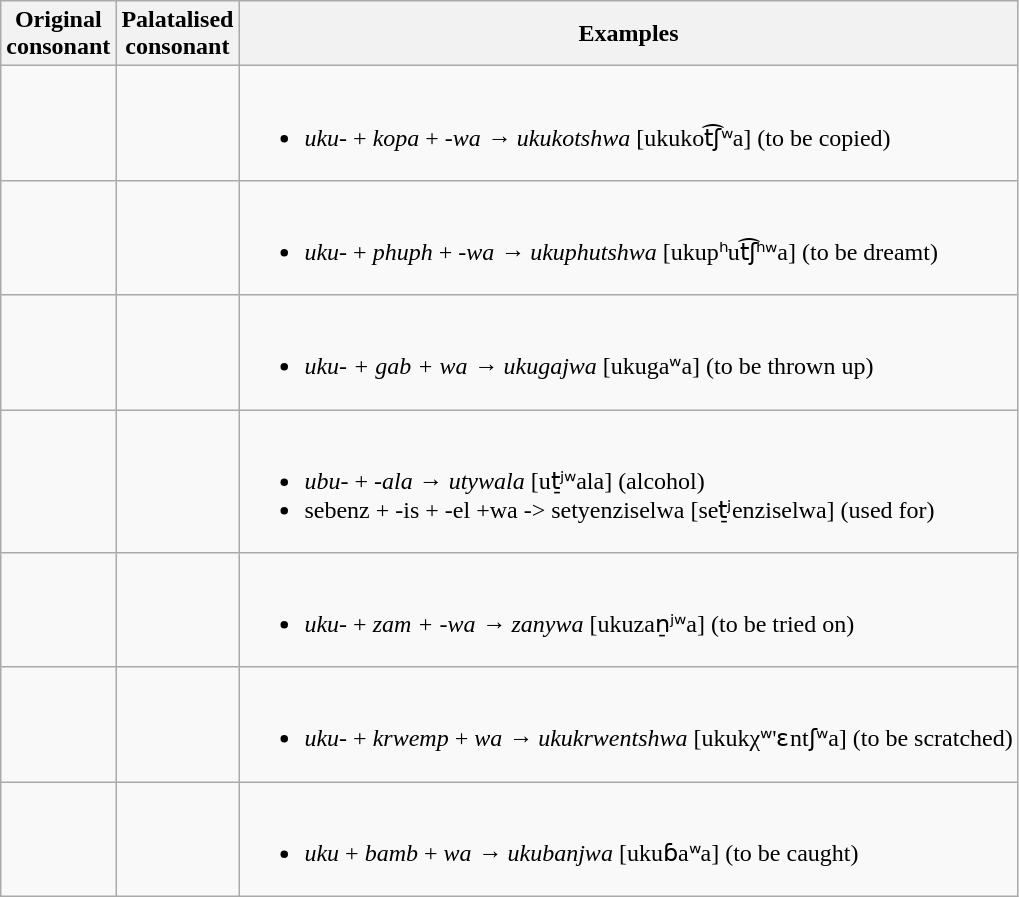<table class="wikitable" style="text-align: center;">
<tr>
<th>Original<br>consonant</th>
<th>Palatalised<br>consonant</th>
<th>Examples</th>
</tr>
<tr>
<td></td>
<td></td>
<td style="text-align: left;"><br><ul><li><em>uku-</em> + <em>kopa</em> + <em>-wa</em> <em>→ ukukotshwa</em> [ukukot͡ʃʷa] (to be copied)</li></ul></td>
</tr>
<tr>
<td></td>
<td></td>
<td style="text-align: left;"><br><ul><li><em>uku-</em> + <em>phuph</em> + <em>-wa → ukuphutshwa</em> [ukupʰut͡ʃʰʷa] (to be dreamt)</li></ul></td>
</tr>
<tr>
<td></td>
<td></td>
<td style="text-align: left;"><br><ul><li><em>uku- + gab + wa → ukugajwa</em> [ukugaʷa] (to be thrown up)</li></ul></td>
</tr>
<tr>
<td></td>
<td></td>
<td style="text-align: left;"><br><ul><li><em>ubu-</em> + <em>-ala</em> → <em>utywala</em> [ut̠ʲʷala] (alcohol)</li><li>sebenz + -is + -el +wa -> setyenziselwa [set̠ʲenziselwa] (used for)</li></ul></td>
</tr>
<tr>
<td></td>
<td></td>
<td style="text-align: left;"><br><ul><li><em>uku-</em> + <em>zam + -wa → zanywa</em> [ukuzan̠ʲʷa] (to be tried on)</li></ul></td>
</tr>
<tr>
<td></td>
<td></td>
<td style="text-align: left;"><br><ul><li><em>uku-</em> + <em>krwemp</em> + <em>wa → ukukrwentshwa</em> [ukukχʷ'ɛntʃʷa] (to be scratched)</li></ul></td>
</tr>
<tr>
<td></td>
<td></td>
<td style="text-align: left;"><br><ul><li><em>uku</em> + <em>bamb</em> + <em>wa</em> <em>→ ukubanjwa</em> [ukuɓaʷa] (to be caught)</li></ul></td>
</tr>
</table>
